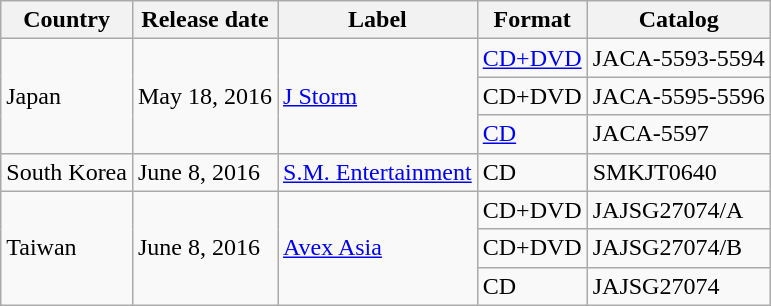<table class="wikitable">
<tr>
<th>Country</th>
<th>Release date</th>
<th>Label</th>
<th>Format</th>
<th>Catalog</th>
</tr>
<tr>
<td rowspan="3">Japan</td>
<td rowspan="3">May 18, 2016</td>
<td rowspan="3"><a href='#'>J Storm</a></td>
<td><a href='#'>CD+DVD</a></td>
<td>JACA-5593-5594</td>
</tr>
<tr>
<td>CD+DVD</td>
<td>JACA-5595-5596</td>
</tr>
<tr>
<td><a href='#'>CD</a></td>
<td>JACA-5597</td>
</tr>
<tr>
<td>South Korea</td>
<td>June 8, 2016</td>
<td><a href='#'>S.M. Entertainment</a></td>
<td>CD</td>
<td>SMKJT0640</td>
</tr>
<tr>
<td rowspan="3">Taiwan</td>
<td rowspan="3">June 8, 2016</td>
<td rowspan="3"><a href='#'>Avex Asia</a></td>
<td>CD+DVD</td>
<td>JAJSG27074/A</td>
</tr>
<tr>
<td>CD+DVD</td>
<td>JAJSG27074/B</td>
</tr>
<tr>
<td>CD</td>
<td>JAJSG27074</td>
</tr>
</table>
